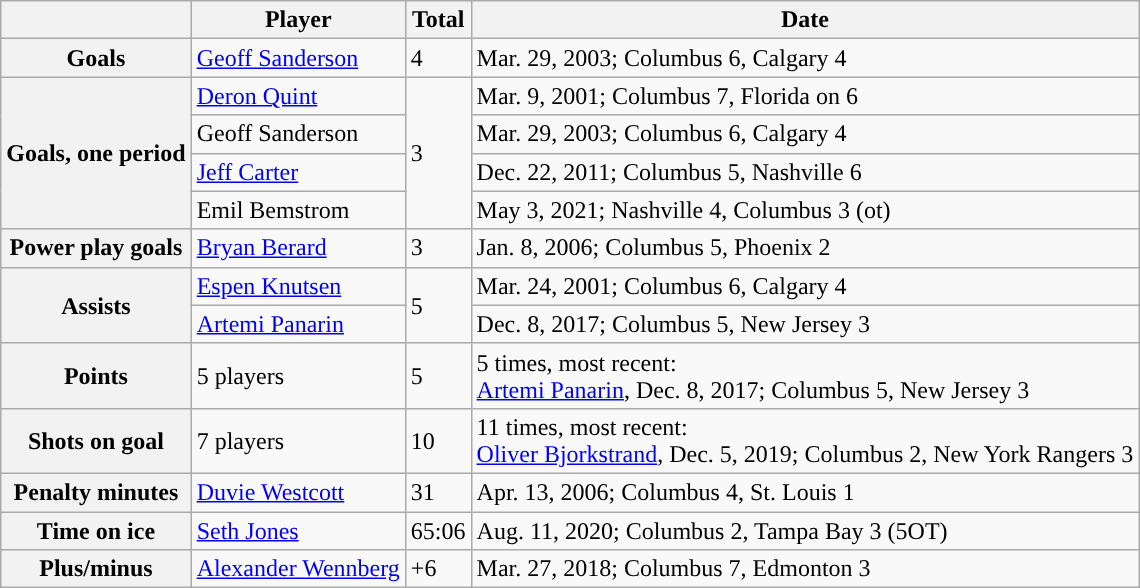<table class="wikitable">
<tr>
<th></th>
<th>Player</th>
<th>Total</th>
<th>Date</th>
</tr>
<tr>
<th>Goals</th>
<td><a href='#'>Geoff Sanderson</a></td>
<td>4</td>
<td>Mar. 29, 2003; Columbus 6, Calgary 4</td>
</tr>
<tr>
<th rowspan="4”">Goals, one period</th>
<td><a href='#'>Deron Quint</a></td>
<td rowspan="4”">3</td>
<td>Mar. 9, 2001; Columbus 7, Florida on 6</td>
</tr>
<tr>
<td>Geoff Sanderson</td>
<td>Mar. 29, 2003; Columbus 6, Calgary 4</td>
</tr>
<tr>
<td><a href='#'>Jeff Carter</a></td>
<td>Dec. 22, 2011; Columbus 5, Nashville 6</td>
</tr>
<tr>
<td>Emil Bemstrom</td>
<td>May 3, 2021; Nashville 4, Columbus 3 (ot)</td>
</tr>
<tr>
<th>Power play goals</th>
<td><a href='#'>Bryan Berard</a></td>
<td>3</td>
<td>Jan. 8, 2006; Columbus 5, Phoenix 2</td>
</tr>
<tr>
<th rowspan="2">Assists</th>
<td><a href='#'>Espen Knutsen</a></td>
<td rowspan="2">5</td>
<td>Mar. 24, 2001; Columbus 6, Calgary 4</td>
</tr>
<tr>
<td><a href='#'>Artemi Panarin</a></td>
<td>Dec. 8, 2017; Columbus 5, New Jersey 3</td>
</tr>
<tr>
<th>Points</th>
<td>5 players</td>
<td>5</td>
<td>5 times, most recent:<br><a href='#'>Artemi Panarin</a>, Dec. 8, 2017; Columbus 5, New Jersey 3</td>
</tr>
<tr>
<th>Shots on goal</th>
<td>7 players</td>
<td>10</td>
<td>11 times, most recent:<br><a href='#'>Oliver Bjorkstrand</a>, Dec. 5, 2019; Columbus 2, New York Rangers 3</td>
</tr>
<tr>
<th>Penalty minutes</th>
<td><a href='#'>Duvie Westcott</a></td>
<td>31</td>
<td>Apr. 13, 2006; Columbus 4, St. Louis 1</td>
</tr>
<tr>
<th>Time on ice</th>
<td><a href='#'>Seth Jones</a></td>
<td>65:06</td>
<td>Aug. 11, 2020; Columbus 2, Tampa Bay 3 (5OT)</td>
</tr>
<tr>
<th rowspan="3">Plus/minus</th>
<td><a href='#'>Alexander Wennberg</a></td>
<td rowspan="3">+6</td>
<td>Mar. 27, 2018; Columbus 7, Edmonton 3</td>
</tr>
</table>
